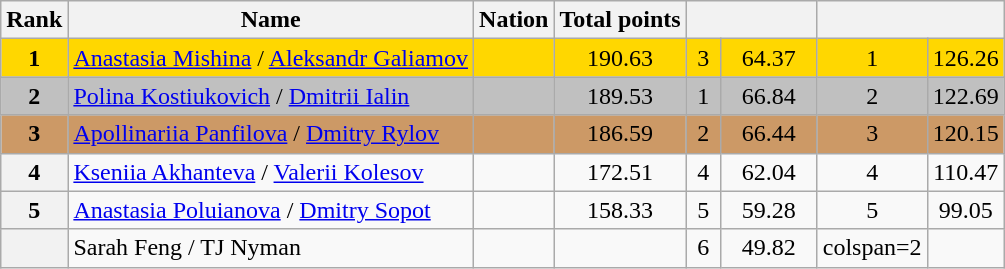<table class="wikitable sortable">
<tr>
<th>Rank</th>
<th>Name</th>
<th>Nation</th>
<th>Total points</th>
<th colspan="2" width="80px"></th>
<th colspan="2" width="80px"></th>
</tr>
<tr bgcolor="gold">
<td align="center"><strong>1</strong></td>
<td><a href='#'>Anastasia Mishina</a> / <a href='#'>Aleksandr Galiamov</a></td>
<td></td>
<td align="center">190.63</td>
<td align="center">3</td>
<td align="center">64.37</td>
<td align="center">1</td>
<td align="center">126.26</td>
</tr>
<tr bgcolor="silver">
<td align="center"><strong>2</strong></td>
<td><a href='#'>Polina Kostiukovich</a> / <a href='#'>Dmitrii Ialin</a></td>
<td></td>
<td align="center">189.53</td>
<td align="center">1</td>
<td align="center">66.84</td>
<td align="center">2</td>
<td align="center">122.69</td>
</tr>
<tr bgcolor="cc9966">
<td align="center"><strong>3</strong></td>
<td><a href='#'>Apollinariia Panfilova</a> / <a href='#'>Dmitry Rylov</a></td>
<td></td>
<td align="center">186.59</td>
<td align="center">2</td>
<td align="center">66.44</td>
<td align="center">3</td>
<td align="center">120.15</td>
</tr>
<tr>
<th>4</th>
<td><a href='#'>Kseniia Akhanteva</a> / <a href='#'>Valerii Kolesov</a></td>
<td></td>
<td align="center">172.51</td>
<td align="center">4</td>
<td align="center">62.04</td>
<td align="center">4</td>
<td align="center">110.47</td>
</tr>
<tr>
<th>5</th>
<td><a href='#'>Anastasia Poluianova</a> / <a href='#'>Dmitry Sopot</a></td>
<td></td>
<td align="center">158.33</td>
<td align="center">5</td>
<td align="center">59.28</td>
<td align="center">5</td>
<td align="center">99.05</td>
</tr>
<tr>
<th></th>
<td>Sarah Feng / TJ Nyman</td>
<td></td>
<td></td>
<td align="center">6</td>
<td align="center">49.82</td>
<td>colspan=2 </td>
</tr>
</table>
